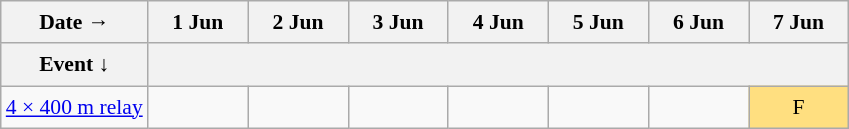<table class="wikitable mw-datatable" style="font-size:90%; line-height:1.5em;">
<tr align=center>
<th>Date →</th>
<th width=60px>1 Jun</th>
<th width=60px>2 Jun</th>
<th width=60px>3 Jun</th>
<th width=60px>4 Jun</th>
<th width=60px colspan=2>5 Jun</th>
<th width=60px>6 Jun</th>
<th width=60px colspan=2>7 Jun</th>
</tr>
<tr>
<th>Event ↓</th>
<th colspan=9></th>
</tr>
<tr align=center>
<td align=left><a href='#'>4 × 400 m relay</a></td>
<td></td>
<td></td>
<td></td>
<td></td>
<td colspan=2></td>
<td></td>
<td bgcolor="#FFDF80" colspan=2>F</td>
</tr>
</table>
